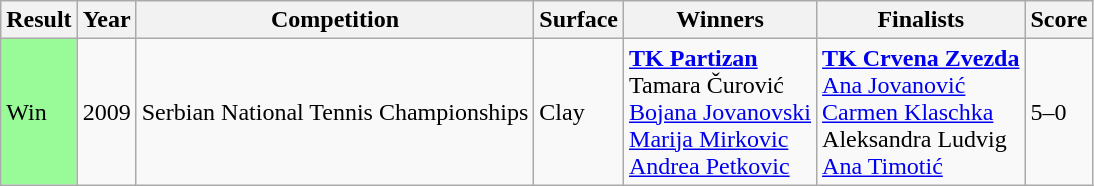<table class=wikitable>
<tr>
<th>Result</th>
<th>Year</th>
<th>Competition</th>
<th>Surface</th>
<th>Winners</th>
<th>Finalists</th>
<th>Score</th>
</tr>
<tr>
<td bgcolor="98FB98">Win</td>
<td>2009</td>
<td>Serbian National Tennis Championships</td>
<td>Clay</td>
<td> <strong><a href='#'>TK Partizan</a></strong> <br> Tamara Čurović <br> <a href='#'>Bojana Jovanovski</a> <br> <a href='#'>Marija Mirkovic</a> <br> <a href='#'>Andrea Petkovic</a></td>
<td> <strong><a href='#'>TK Crvena Zvezda</a></strong> <br> <a href='#'>Ana Jovanović</a> <br> <a href='#'>Carmen Klaschka</a> <br> Aleksandra Ludvig <br> <a href='#'>Ana Timotić</a></td>
<td>5–0</td>
</tr>
</table>
